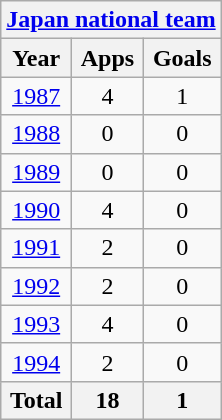<table class="wikitable" style="text-align:center">
<tr>
<th colspan=3><a href='#'>Japan national team</a></th>
</tr>
<tr>
<th>Year</th>
<th>Apps</th>
<th>Goals</th>
</tr>
<tr>
<td><a href='#'>1987</a></td>
<td>4</td>
<td>1</td>
</tr>
<tr>
<td><a href='#'>1988</a></td>
<td>0</td>
<td>0</td>
</tr>
<tr>
<td><a href='#'>1989</a></td>
<td>0</td>
<td>0</td>
</tr>
<tr>
<td><a href='#'>1990</a></td>
<td>4</td>
<td>0</td>
</tr>
<tr>
<td><a href='#'>1991</a></td>
<td>2</td>
<td>0</td>
</tr>
<tr>
<td><a href='#'>1992</a></td>
<td>2</td>
<td>0</td>
</tr>
<tr>
<td><a href='#'>1993</a></td>
<td>4</td>
<td>0</td>
</tr>
<tr>
<td><a href='#'>1994</a></td>
<td>2</td>
<td>0</td>
</tr>
<tr>
<th>Total</th>
<th>18</th>
<th>1</th>
</tr>
</table>
